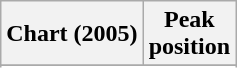<table class="wikitable sortable plainrowheaders">
<tr>
<th>Chart (2005)</th>
<th>Peak<br>position</th>
</tr>
<tr>
</tr>
<tr>
</tr>
</table>
